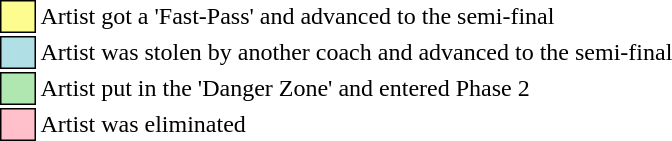<table class="toccolours" style="font-size: 100%">
<tr>
<td style="background:#fdfc8f; border:1px solid black">     </td>
<td>Artist got a 'Fast-Pass' and advanced to the semi-final</td>
</tr>
<tr>
<td style="background:#b0e0e6; border:1px solid black">     </td>
<td>Artist was stolen by another coach and advanced to the semi-final</td>
</tr>
<tr>
<td style="background:#b0e6b0; border:1px solid black">     </td>
<td>Artist put in the 'Danger Zone' and entered Phase 2</td>
</tr>
<tr>
<td style="background: pink; border:1px solid black">     </td>
<td>Artist was eliminated</td>
</tr>
</table>
